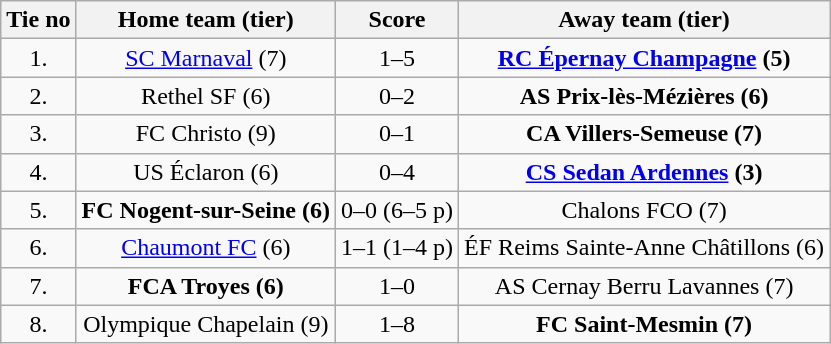<table class="wikitable" style="text-align: center">
<tr>
<th>Tie no</th>
<th>Home team (tier)</th>
<th>Score</th>
<th>Away team (tier)</th>
</tr>
<tr>
<td>1.</td>
<td><a href='#'>SC Marnaval</a> (7)</td>
<td>1–5</td>
<td><strong><a href='#'>RC Épernay Champagne</a> (5)</strong></td>
</tr>
<tr>
<td>2.</td>
<td>Rethel SF (6)</td>
<td>0–2</td>
<td><strong>AS Prix-lès-Mézières (6)</strong></td>
</tr>
<tr>
<td>3.</td>
<td>FC Christo (9)</td>
<td>0–1</td>
<td><strong>CA Villers-Semeuse (7)</strong></td>
</tr>
<tr>
<td>4.</td>
<td>US Éclaron (6)</td>
<td>0–4</td>
<td><strong><a href='#'>CS Sedan Ardennes</a> (3)</strong></td>
</tr>
<tr>
<td>5.</td>
<td><strong>FC Nogent-sur-Seine (6)</strong></td>
<td>0–0 (6–5 p)</td>
<td>Chalons FCO (7)</td>
</tr>
<tr>
<td>6.</td>
<td><a href='#'>Chaumont FC</a> (6)</td>
<td>1–1 (1–4 p)</td>
<td>ÉF Reims Sainte-Anne Châtillons (6)</td>
</tr>
<tr>
<td>7.</td>
<td><strong>FCA Troyes (6)</strong></td>
<td>1–0</td>
<td>AS Cernay Berru Lavannes (7)</td>
</tr>
<tr>
<td>8.</td>
<td>Olympique Chapelain (9)</td>
<td>1–8</td>
<td><strong>FC Saint-Mesmin (7)</strong></td>
</tr>
</table>
